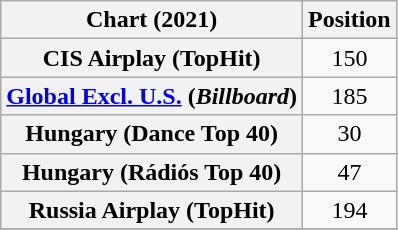<table class="wikitable sortable plainrowheaders" style="text-align:center;">
<tr>
<th scope="col">Chart (2021)</th>
<th scope="col">Position</th>
</tr>
<tr>
<th scope="row">CIS Airplay (TopHit)</th>
<td>150</td>
</tr>
<tr>
<th scope="row"><a href='#'>Global Excl. U.S.</a> (<em>Billboard</em>)</th>
<td>185</td>
</tr>
<tr>
<th scope="row">Hungary (Dance Top 40)</th>
<td>30</td>
</tr>
<tr>
<th scope="row">Hungary (Rádiós Top 40)</th>
<td>47</td>
</tr>
<tr>
<th scope="row">Russia Airplay (TopHit)</th>
<td>194</td>
</tr>
<tr>
</tr>
</table>
